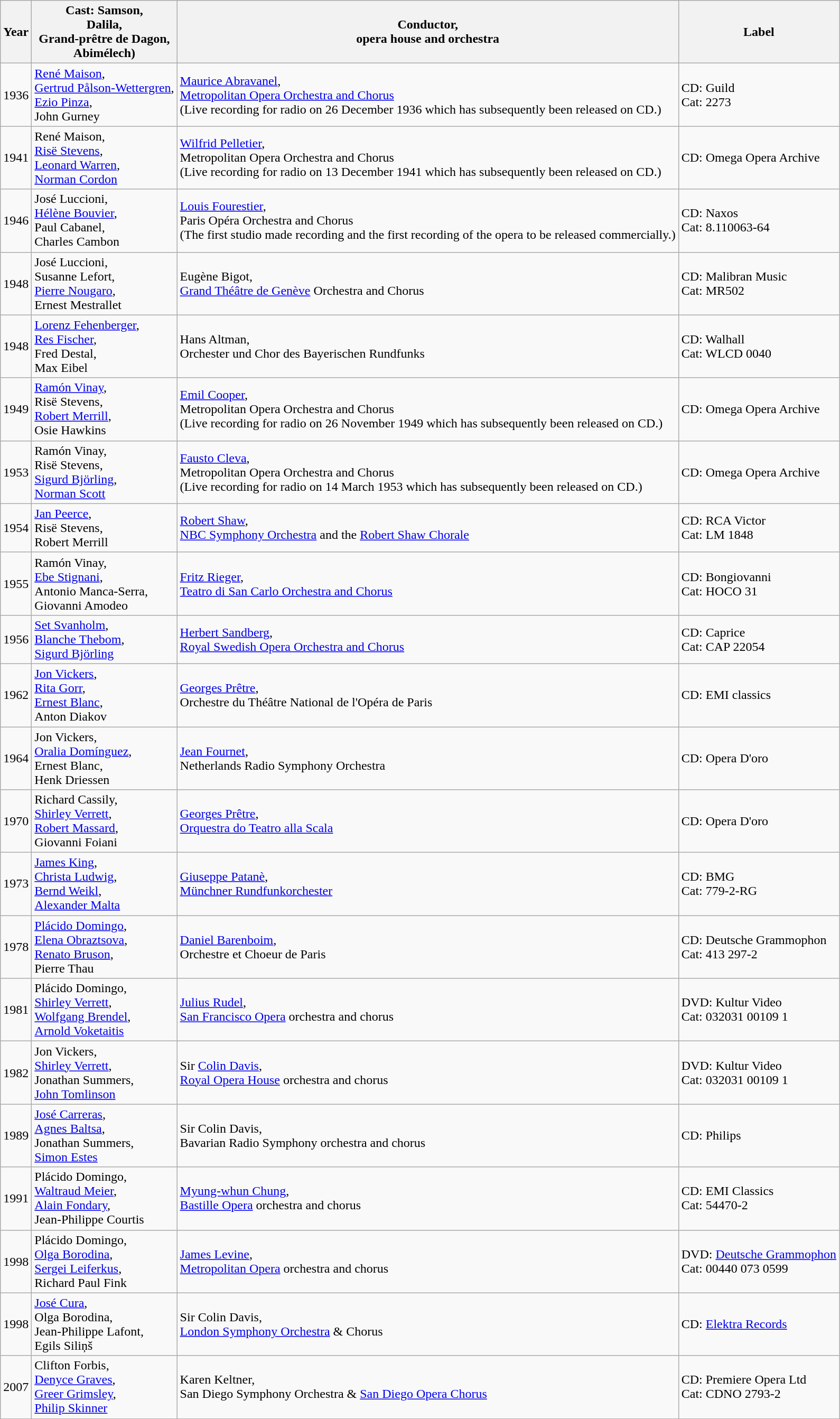<table class="wikitable">
<tr>
<th>Year</th>
<th>Cast: Samson,<br>Dalila,<br>Grand-prêtre de Dagon,<br>Abimélech)</th>
<th>Conductor,<br>opera house and orchestra</th>
<th>Label</th>
</tr>
<tr>
<td>1936</td>
<td><a href='#'>René Maison</a>,<br><a href='#'>Gertrud Pålson-Wettergren</a>,<br><a href='#'>Ezio Pinza</a>,<br>John Gurney</td>
<td><a href='#'>Maurice Abravanel</a>,<br><a href='#'>Metropolitan Opera Orchestra and Chorus</a><br>(Live recording for radio on 26 December 1936 which has subsequently been released on CD.)</td>
<td>CD: Guild<br>Cat: 2273</td>
</tr>
<tr>
<td>1941</td>
<td>René Maison,<br><a href='#'>Risë Stevens</a>,<br><a href='#'>Leonard Warren</a>,<br><a href='#'>Norman Cordon</a></td>
<td><a href='#'>Wilfrid Pelletier</a>,<br>Metropolitan Opera Orchestra and Chorus<br>(Live recording for radio on 13 December 1941 which has subsequently been released on CD.)</td>
<td>CD: Omega Opera Archive</td>
</tr>
<tr>
<td>1946</td>
<td>José Luccioni,<br><a href='#'>Hélène Bouvier</a>,<br>Paul Cabanel,<br>Charles Cambon</td>
<td><a href='#'>Louis Fourestier</a>,<br>Paris Opéra Orchestra and Chorus<br>(The first studio made recording and the first recording of the opera to be released commercially.)</td>
<td>CD: Naxos<br>Cat: 8.110063-64</td>
</tr>
<tr>
<td>1948</td>
<td>José Luccioni,<br>Susanne Lefort,<br><a href='#'>Pierre Nougaro</a>,<br>Ernest Mestrallet</td>
<td>Eugène Bigot,<br><a href='#'>Grand Théâtre de Genève</a> Orchestra and Chorus</td>
<td>CD: Malibran Music<br>Cat: MR502</td>
</tr>
<tr>
<td>1948</td>
<td><a href='#'>Lorenz Fehenberger</a>,<br><a href='#'>Res Fischer</a>,<br>Fred Destal,<br>Max Eibel</td>
<td>Hans Altman,<br>Orchester und Chor des Bayerischen Rundfunks</td>
<td>CD: Walhall<br>Cat: WLCD 0040</td>
</tr>
<tr>
<td>1949</td>
<td><a href='#'>Ramón Vinay</a>,<br>Risë Stevens,<br><a href='#'>Robert Merrill</a>,<br>Osie Hawkins</td>
<td><a href='#'>Emil Cooper</a>,<br>Metropolitan Opera Orchestra and Chorus<br>(Live recording for radio on 26 November 1949 which has subsequently been released on CD.)</td>
<td>CD: Omega Opera Archive</td>
</tr>
<tr>
<td>1953</td>
<td>Ramón Vinay,<br>Risë Stevens,<br><a href='#'>Sigurd Björling</a>,<br><a href='#'>Norman Scott</a></td>
<td><a href='#'>Fausto Cleva</a>,<br>Metropolitan Opera Orchestra and Chorus<br>(Live recording for radio on 14 March 1953 which has subsequently been released on CD.)</td>
<td>CD: Omega Opera Archive</td>
</tr>
<tr>
<td>1954</td>
<td><a href='#'>Jan Peerce</a>,<br>Risë Stevens,<br>Robert Merrill</td>
<td><a href='#'>Robert Shaw</a>,<br><a href='#'>NBC Symphony Orchestra</a> and the <a href='#'>Robert Shaw Chorale</a></td>
<td>CD: RCA Victor<br>Cat: LM 1848</td>
</tr>
<tr>
<td>1955</td>
<td>Ramón Vinay,<br><a href='#'>Ebe Stignani</a>,<br>Antonio Manca-Serra,<br>Giovanni Amodeo</td>
<td><a href='#'>Fritz Rieger</a>,<br><a href='#'>Teatro di San Carlo Orchestra and Chorus</a></td>
<td>CD: Bongiovanni<br>Cat: HOCO 31</td>
</tr>
<tr>
<td>1956</td>
<td><a href='#'>Set Svanholm</a>,<br><a href='#'>Blanche Thebom</a>,<br><a href='#'>Sigurd Björling</a></td>
<td><a href='#'>Herbert Sandberg</a>,<br><a href='#'>Royal Swedish Opera Orchestra and Chorus</a></td>
<td>CD: Caprice<br>Cat: CAP 22054</td>
</tr>
<tr>
<td>1962</td>
<td><a href='#'>Jon Vickers</a>,<br><a href='#'>Rita Gorr</a>,<br><a href='#'>Ernest Blanc</a>,<br>Anton Diakov</td>
<td><a href='#'>Georges Prêtre</a>,<br>Orchestre du Théâtre National de l'Opéra de Paris</td>
<td>CD: EMI classics</td>
</tr>
<tr>
<td>1964</td>
<td>Jon Vickers,<br><a href='#'>Oralia Domínguez</a>,<br>Ernest Blanc,<br>Henk Driessen</td>
<td><a href='#'>Jean Fournet</a>,<br>Netherlands Radio Symphony Orchestra</td>
<td>CD: Opera D'oro</td>
</tr>
<tr>
<td>1970</td>
<td>Richard Cassily,<br><a href='#'>Shirley Verrett</a>,<br><a href='#'>Robert Massard</a>,<br>Giovanni Foiani</td>
<td><a href='#'>Georges Prêtre</a>,<br><a href='#'>Orquestra do Teatro alla Scala</a></td>
<td>CD: Opera D'oro</td>
</tr>
<tr>
<td>1973</td>
<td><a href='#'>James King</a>,<br><a href='#'>Christa Ludwig</a>,<br><a href='#'>Bernd Weikl</a>,<br><a href='#'>Alexander Malta</a></td>
<td><a href='#'>Giuseppe Patanè</a>,<br><a href='#'>Münchner Rundfunkorchester</a></td>
<td>CD: BMG<br>Cat: 779-2-RG</td>
</tr>
<tr>
<td>1978</td>
<td><a href='#'>Plácido Domingo</a>,<br><a href='#'>Elena Obraztsova</a>,<br><a href='#'>Renato Bruson</a>,<br>Pierre Thau</td>
<td><a href='#'>Daniel Barenboim</a>,<br>Orchestre et Choeur de Paris</td>
<td>CD: Deutsche Grammophon<br>Cat: 413 297-2</td>
</tr>
<tr>
<td>1981</td>
<td>Plácido Domingo,<br><a href='#'>Shirley Verrett</a>,<br><a href='#'>Wolfgang Brendel</a>,<br><a href='#'>Arnold Voketaitis</a></td>
<td><a href='#'>Julius Rudel</a>,<br><a href='#'>San Francisco Opera</a> orchestra and chorus</td>
<td>DVD: Kultur Video<br>Cat: 032031 00109 1</td>
</tr>
<tr>
<td>1982</td>
<td>Jon Vickers,<br><a href='#'>Shirley Verrett</a>,<br>Jonathan Summers,<br><a href='#'>John Tomlinson</a></td>
<td>Sir <a href='#'>Colin Davis</a>,<br><a href='#'>Royal Opera House</a> orchestra and chorus</td>
<td>DVD: Kultur Video<br>Cat: 032031 00109 1</td>
</tr>
<tr>
<td>1989</td>
<td><a href='#'>José Carreras</a>,<br><a href='#'>Agnes Baltsa</a>,<br>Jonathan Summers,<br><a href='#'>Simon Estes</a></td>
<td>Sir Colin Davis,<br>Bavarian Radio Symphony orchestra and chorus</td>
<td>CD: Philips</td>
</tr>
<tr>
<td>1991</td>
<td>Plácido Domingo,<br><a href='#'>Waltraud Meier</a>,<br><a href='#'>Alain Fondary</a>,<br>Jean-Philippe Courtis</td>
<td><a href='#'>Myung-whun Chung</a>,<br><a href='#'>Bastille Opera</a> orchestra and chorus</td>
<td>CD: EMI Classics<br>Cat: 54470-2</td>
</tr>
<tr>
<td>1998</td>
<td>Plácido Domingo,<br><a href='#'>Olga Borodina</a>,<br><a href='#'>Sergei Leiferkus</a>,<br>Richard Paul Fink</td>
<td><a href='#'>James Levine</a>,<br><a href='#'>Metropolitan Opera</a> orchestra and chorus</td>
<td>DVD: <a href='#'>Deutsche Grammophon</a><br>Cat: 00440 073 0599</td>
</tr>
<tr>
<td>1998</td>
<td><a href='#'>José Cura</a>,<br>Olga Borodina,<br>Jean-Philippe Lafont,<br>Egils Siliņš</td>
<td>Sir Colin Davis,<br><a href='#'>London Symphony Orchestra</a> & Chorus</td>
<td>CD: <a href='#'>Elektra Records</a></td>
</tr>
<tr>
<td>2007</td>
<td>Clifton Forbis,<br><a href='#'>Denyce Graves</a>,<br><a href='#'>Greer Grimsley</a>,<br><a href='#'>Philip Skinner</a></td>
<td>Karen Keltner,<br>San Diego Symphony Orchestra & <a href='#'>San Diego Opera Chorus</a></td>
<td>CD: Premiere Opera Ltd<br>Cat: CDNO 2793-2</td>
</tr>
</table>
